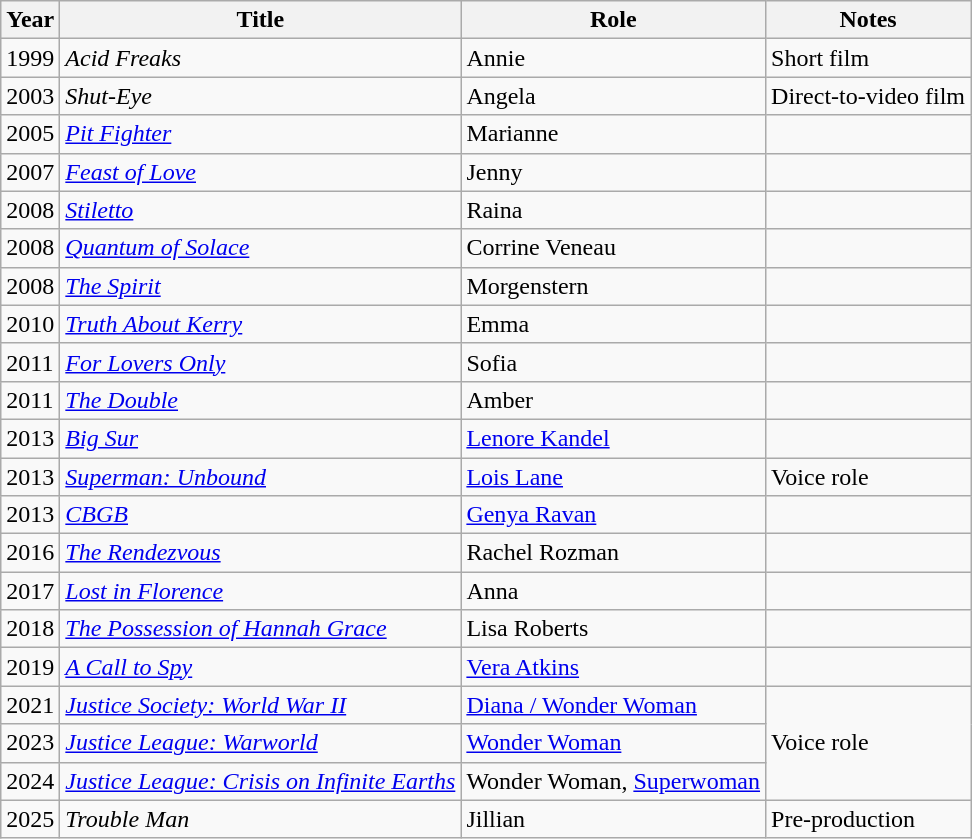<table class="wikitable sortable">
<tr>
<th>Year</th>
<th>Title</th>
<th>Role</th>
<th class="unsortable">Notes</th>
</tr>
<tr>
<td>1999</td>
<td><em>Acid Freaks</em></td>
<td>Annie</td>
<td>Short film</td>
</tr>
<tr>
<td>2003</td>
<td><em>Shut-Eye</em></td>
<td>Angela</td>
<td>Direct-to-video film</td>
</tr>
<tr>
<td>2005</td>
<td><em><a href='#'>Pit Fighter</a></em></td>
<td>Marianne</td>
<td></td>
</tr>
<tr>
<td>2007</td>
<td><em><a href='#'>Feast of Love</a></em></td>
<td>Jenny</td>
<td></td>
</tr>
<tr>
<td>2008</td>
<td><em><a href='#'>Stiletto</a></em></td>
<td>Raina</td>
<td></td>
</tr>
<tr>
<td>2008</td>
<td><em><a href='#'>Quantum of Solace</a></em></td>
<td>Corrine Veneau</td>
<td></td>
</tr>
<tr>
<td>2008</td>
<td data-sort-value="Spirit, The"><em><a href='#'>The Spirit</a></em></td>
<td>Morgenstern</td>
<td></td>
</tr>
<tr>
<td>2010</td>
<td><em><a href='#'>Truth About Kerry</a></em></td>
<td>Emma</td>
<td></td>
</tr>
<tr>
<td>2011</td>
<td><em><a href='#'>For Lovers Only</a></em></td>
<td>Sofia</td>
<td></td>
</tr>
<tr>
<td>2011</td>
<td data-sort-value="Double, The"><em><a href='#'>The Double</a></em></td>
<td>Amber</td>
<td></td>
</tr>
<tr>
<td>2013</td>
<td><em><a href='#'>Big Sur</a></em></td>
<td><a href='#'>Lenore Kandel</a></td>
<td></td>
</tr>
<tr>
<td>2013</td>
<td><em><a href='#'>Superman: Unbound</a></em></td>
<td><a href='#'>Lois Lane</a></td>
<td>Voice role</td>
</tr>
<tr>
<td>2013</td>
<td><em><a href='#'>CBGB</a></em></td>
<td><a href='#'>Genya Ravan</a></td>
<td></td>
</tr>
<tr>
<td>2016</td>
<td data-sort-value="Rendezvous, The"><em><a href='#'>The Rendezvous</a></em></td>
<td>Rachel Rozman</td>
<td></td>
</tr>
<tr>
<td>2017</td>
<td><em><a href='#'>Lost in Florence</a></em></td>
<td>Anna</td>
<td></td>
</tr>
<tr>
<td>2018</td>
<td data-sort-value="Possession of Hannah Grace, The"><em><a href='#'>The Possession of Hannah Grace</a></em></td>
<td>Lisa Roberts</td>
<td></td>
</tr>
<tr>
<td>2019</td>
<td data-sort-value="Call to Spy, A"><em><a href='#'>A Call to Spy</a></em></td>
<td><a href='#'>Vera Atkins</a></td>
<td></td>
</tr>
<tr>
<td>2021</td>
<td><em><a href='#'>Justice Society: World War II</a></em></td>
<td><a href='#'>Diana / Wonder Woman</a></td>
<td Rowspan="3">Voice role</td>
</tr>
<tr>
<td>2023</td>
<td><em><a href='#'>Justice League: Warworld</a></em></td>
<td><a href='#'>Wonder Woman</a></td>
</tr>
<tr>
<td>2024</td>
<td><em><a href='#'>Justice League: Crisis on Infinite Earths</a></em></td>
<td>Wonder Woman, <a href='#'>Superwoman</a></td>
</tr>
<tr>
<td>2025</td>
<td><em>Trouble Man</em></td>
<td>Jillian</td>
<td>Pre-production</td>
</tr>
</table>
